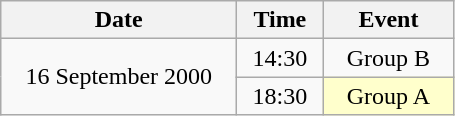<table class = "wikitable" style="text-align:center;">
<tr>
<th width=150>Date</th>
<th width=50>Time</th>
<th width=80>Event</th>
</tr>
<tr>
<td rowspan=2>16 September 2000</td>
<td>14:30</td>
<td>Group B</td>
</tr>
<tr>
<td>18:30</td>
<td bgcolor=ffffcc>Group A</td>
</tr>
</table>
